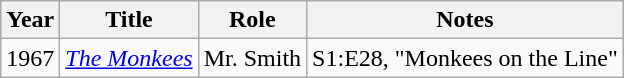<table class="wikitable">
<tr>
<th>Year</th>
<th>Title</th>
<th>Role</th>
<th>Notes</th>
</tr>
<tr>
<td>1967</td>
<td><em><a href='#'>The Monkees</a></em></td>
<td>Mr. Smith</td>
<td>S1:E28, "Monkees on the Line"</td>
</tr>
</table>
